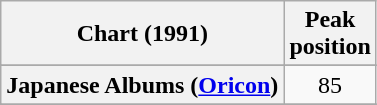<table class="wikitable sortable plainrowheaders">
<tr>
<th scope="col">Chart (1991)</th>
<th scope="col">Peak<br>position</th>
</tr>
<tr>
</tr>
<tr>
</tr>
<tr>
<th scope="row">Japanese Albums (<a href='#'>Oricon</a>)</th>
<td align="center">85</td>
</tr>
<tr>
</tr>
<tr>
</tr>
</table>
